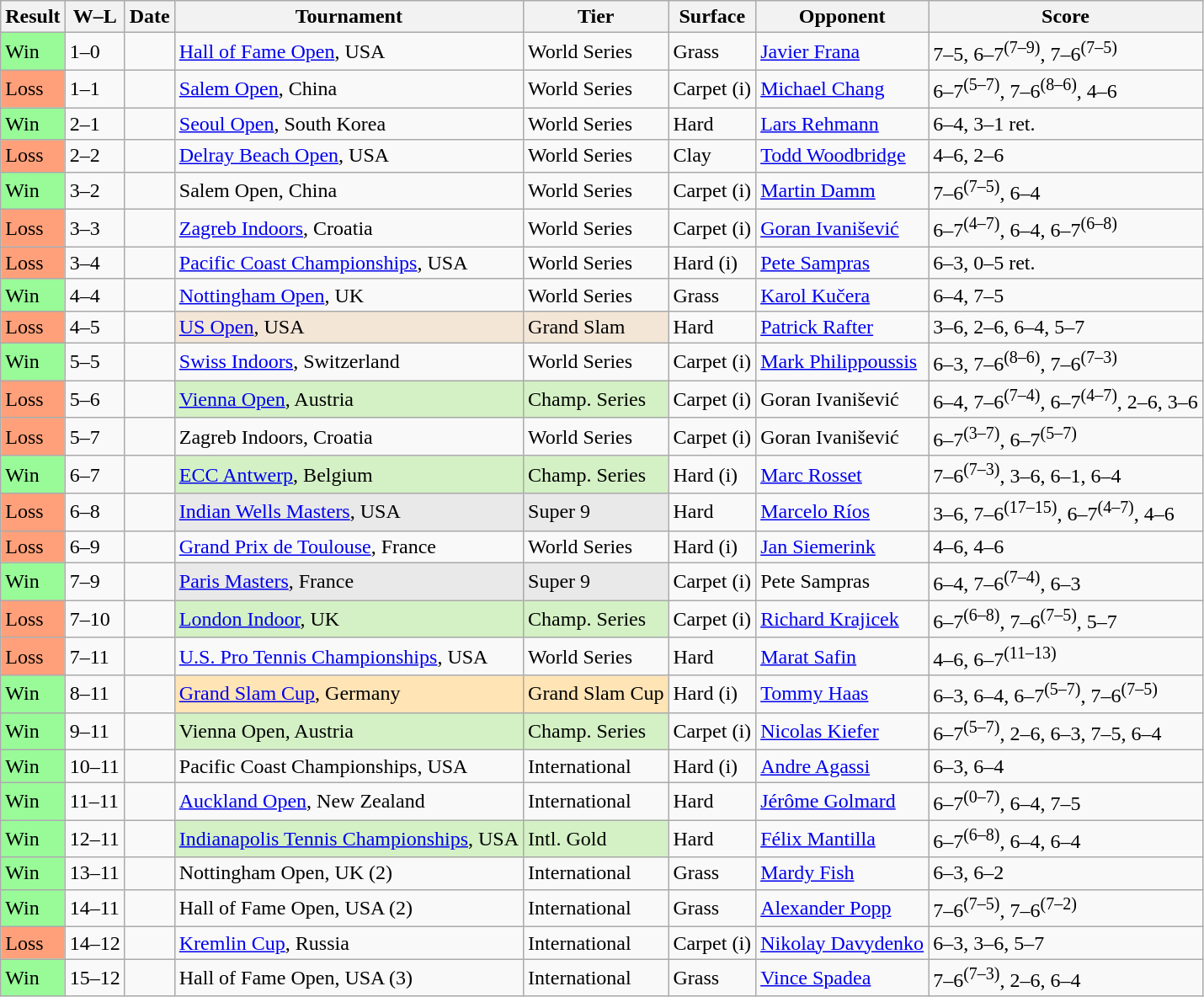<table class="sortable wikitable">
<tr>
<th>Result</th>
<th class="unsortable">W–L</th>
<th>Date</th>
<th>Tournament</th>
<th>Tier</th>
<th>Surface</th>
<th>Opponent</th>
<th class="unsortable">Score</th>
</tr>
<tr>
<td style="background:#98fb98;">Win</td>
<td>1–0</td>
<td></td>
<td><a href='#'>Hall of Fame Open</a>, USA</td>
<td>World Series</td>
<td>Grass</td>
<td> <a href='#'>Javier Frana</a></td>
<td>7–5, 6–7<sup>(7–9)</sup>, 7–6<sup>(7–5)</sup></td>
</tr>
<tr>
<td style="background:#ffa07a;">Loss</td>
<td>1–1</td>
<td><a href='#'></a></td>
<td><a href='#'>Salem Open</a>, China</td>
<td>World Series</td>
<td>Carpet (i)</td>
<td> <a href='#'>Michael Chang</a></td>
<td>6–7<sup>(5–7)</sup>, 7–6<sup>(8–6)</sup>, 4–6</td>
</tr>
<tr>
<td style="background:#98fb98;">Win</td>
<td>2–1</td>
<td><a href='#'></a></td>
<td><a href='#'>Seoul Open</a>, South Korea</td>
<td>World Series</td>
<td>Hard</td>
<td> <a href='#'>Lars Rehmann</a></td>
<td>6–4, 3–1 ret.</td>
</tr>
<tr>
<td style="background:#ffa07a;">Loss</td>
<td>2–2</td>
<td><a href='#'></a></td>
<td><a href='#'>Delray Beach Open</a>, USA</td>
<td>World Series</td>
<td>Clay</td>
<td> <a href='#'>Todd Woodbridge</a></td>
<td>4–6, 2–6</td>
</tr>
<tr>
<td style="background:#98fb98;">Win</td>
<td>3–2</td>
<td><a href='#'></a></td>
<td>Salem Open, China</td>
<td>World Series</td>
<td>Carpet (i)</td>
<td> <a href='#'>Martin Damm</a></td>
<td>7–6<sup>(7–5)</sup>, 6–4</td>
</tr>
<tr>
<td style="background:#ffa07a;">Loss</td>
<td>3–3</td>
<td><a href='#'></a></td>
<td><a href='#'>Zagreb Indoors</a>, Croatia</td>
<td>World Series</td>
<td>Carpet (i)</td>
<td> <a href='#'>Goran Ivanišević</a></td>
<td>6–7<sup>(4–7)</sup>, 6–4, 6–7<sup>(6–8)</sup></td>
</tr>
<tr>
<td style="background:#ffa07a;">Loss</td>
<td>3–4</td>
<td><a href='#'></a></td>
<td><a href='#'>Pacific Coast Championships</a>, USA</td>
<td>World Series</td>
<td>Hard (i)</td>
<td> <a href='#'>Pete Sampras</a></td>
<td>6–3, 0–5 ret.</td>
</tr>
<tr>
<td style="background:#98fb98;">Win</td>
<td>4–4</td>
<td><a href='#'></a></td>
<td><a href='#'>Nottingham Open</a>, UK</td>
<td>World Series</td>
<td>Grass</td>
<td> <a href='#'>Karol Kučera</a></td>
<td>6–4, 7–5</td>
</tr>
<tr>
<td style="background:#ffa07a;">Loss</td>
<td>4–5</td>
<td><a href='#'></a></td>
<td style="background:#F3E6D7;"><a href='#'>US Open</a>, USA</td>
<td style="background:#F3E6D7;">Grand Slam</td>
<td>Hard</td>
<td> <a href='#'>Patrick Rafter</a></td>
<td>3–6, 2–6, 6–4, 5–7</td>
</tr>
<tr>
<td style="background:#98fb98;">Win</td>
<td>5–5</td>
<td></td>
<td><a href='#'>Swiss Indoors</a>, Switzerland</td>
<td>World Series</td>
<td>Carpet (i)</td>
<td> <a href='#'>Mark Philippoussis</a></td>
<td>6–3, 7–6<sup>(8–6)</sup>, 7–6<sup>(7–3)</sup></td>
</tr>
<tr>
<td style="background:#ffa07a;">Loss</td>
<td>5–6</td>
<td><a href='#'></a></td>
<td style="background:#D4F1C5;"><a href='#'>Vienna Open</a>, Austria</td>
<td style="background:#D4F1C5;">Champ. Series</td>
<td>Carpet (i)</td>
<td> Goran Ivanišević</td>
<td>6–4, 7–6<sup>(7–4)</sup>, 6–7<sup>(4–7)</sup>, 2–6, 3–6</td>
</tr>
<tr>
<td style="background:#ffa07a;">Loss</td>
<td>5–7</td>
<td><a href='#'></a></td>
<td>Zagreb Indoors, Croatia</td>
<td>World Series</td>
<td>Carpet (i)</td>
<td> Goran Ivanišević</td>
<td>6–7<sup>(3–7)</sup>, 6–7<sup>(5–7)</sup></td>
</tr>
<tr>
<td style="background:#98fb98;">Win</td>
<td>6–7</td>
<td><a href='#'></a></td>
<td style="background:#D4F1C5;"><a href='#'>ECC Antwerp</a>, Belgium</td>
<td style="background:#D4F1C5;">Champ. Series</td>
<td>Hard (i)</td>
<td> <a href='#'>Marc Rosset</a></td>
<td>7–6<sup>(7–3)</sup>, 3–6, 6–1, 6–4</td>
</tr>
<tr>
<td style="background:#ffa07a;">Loss</td>
<td>6–8</td>
<td><a href='#'></a></td>
<td style="background:#E9E9E9;"><a href='#'>Indian Wells Masters</a>, USA</td>
<td style="background:#E9E9E9;">Super 9</td>
<td>Hard</td>
<td> <a href='#'>Marcelo Ríos</a></td>
<td>3–6, 7–6<sup>(17–15)</sup>, 6–7<sup>(4–7)</sup>, 4–6</td>
</tr>
<tr>
<td style="background:#ffa07a;">Loss</td>
<td>6–9</td>
<td><a href='#'></a></td>
<td><a href='#'>Grand Prix de Toulouse</a>, France</td>
<td>World Series</td>
<td>Hard (i)</td>
<td> <a href='#'>Jan Siemerink</a></td>
<td>4–6, 4–6</td>
</tr>
<tr>
<td style="background:#98fb98;">Win</td>
<td>7–9</td>
<td><a href='#'></a></td>
<td style="background:#E9E9E9;"><a href='#'>Paris Masters</a>, France</td>
<td style="background:#E9E9E9;">Super 9</td>
<td>Carpet (i)</td>
<td> Pete Sampras</td>
<td>6–4, 7–6<sup>(7–4)</sup>, 6–3</td>
</tr>
<tr>
<td style="background:#ffa07a;">Loss</td>
<td>7–10</td>
<td><a href='#'></a></td>
<td style="background:#D4F1C5;"><a href='#'>London Indoor</a>, UK</td>
<td style="background:#D4F1C5;">Champ. Series</td>
<td>Carpet (i)</td>
<td> <a href='#'>Richard Krajicek</a></td>
<td>6–7<sup>(6–8)</sup>, 7–6<sup>(7–5)</sup>, 5–7</td>
</tr>
<tr>
<td style="background:#ffa07a;">Loss</td>
<td>7–11</td>
<td></td>
<td><a href='#'>U.S. Pro Tennis Championships</a>, USA</td>
<td>World Series</td>
<td>Hard</td>
<td> <a href='#'>Marat Safin</a></td>
<td>4–6, 6–7<sup>(11–13)</sup></td>
</tr>
<tr>
<td style="background:#98fb98;">Win</td>
<td>8–11</td>
<td><a href='#'></a></td>
<td style="background:moccasin;"><a href='#'>Grand Slam Cup</a>, Germany</td>
<td style="background:moccasin;">Grand Slam Cup</td>
<td>Hard (i)</td>
<td> <a href='#'>Tommy Haas</a></td>
<td>6–3, 6–4, 6–7<sup>(5–7)</sup>, 7–6<sup>(7–5)</sup></td>
</tr>
<tr>
<td style="background:#98fb98;">Win</td>
<td>9–11</td>
<td><a href='#'></a></td>
<td style="background:#D4F1C5;">Vienna Open, Austria</td>
<td style="background:#D4F1C5;">Champ. Series</td>
<td>Carpet (i)</td>
<td> <a href='#'>Nicolas Kiefer</a></td>
<td>6–7<sup>(5–7)</sup>, 2–6, 6–3, 7–5, 6–4</td>
</tr>
<tr>
<td style="background:#98fb98;">Win</td>
<td>10–11</td>
<td><a href='#'></a></td>
<td>Pacific Coast Championships, USA</td>
<td>International</td>
<td>Hard (i)</td>
<td> <a href='#'>Andre Agassi</a></td>
<td>6–3, 6–4</td>
</tr>
<tr>
<td style="background:#98fb98;">Win</td>
<td>11–11</td>
<td><a href='#'></a></td>
<td><a href='#'>Auckland Open</a>, New Zealand</td>
<td>International</td>
<td>Hard</td>
<td> <a href='#'>Jérôme Golmard</a></td>
<td>6–7<sup>(0–7)</sup>, 6–4, 7–5</td>
</tr>
<tr>
<td style="background:#98fb98;">Win</td>
<td>12–11</td>
<td><a href='#'></a></td>
<td style="background:#D4F1C5;"><a href='#'>Indianapolis Tennis Championships</a>, USA</td>
<td style="background:#D4F1C5;">Intl. Gold</td>
<td>Hard</td>
<td> <a href='#'>Félix Mantilla</a></td>
<td>6–7<sup>(6–8)</sup>, 6–4, 6–4</td>
</tr>
<tr>
<td style="background:#98fb98;">Win</td>
<td>13–11</td>
<td><a href='#'></a></td>
<td>Nottingham Open, UK (2)</td>
<td>International</td>
<td>Grass</td>
<td> <a href='#'>Mardy Fish</a></td>
<td>6–3, 6–2</td>
</tr>
<tr>
<td style="background:#98fb98;">Win</td>
<td>14–11</td>
<td><a href='#'></a></td>
<td>Hall of Fame Open, USA (2)</td>
<td>International</td>
<td>Grass</td>
<td> <a href='#'>Alexander Popp</a></td>
<td>7–6<sup>(7–5)</sup>, 7–6<sup>(7–2)</sup></td>
</tr>
<tr>
<td style="background:#ffa07a;">Loss</td>
<td>14–12</td>
<td><a href='#'></a></td>
<td><a href='#'>Kremlin Cup</a>, Russia</td>
<td>International</td>
<td>Carpet (i)</td>
<td> <a href='#'>Nikolay Davydenko</a></td>
<td>6–3, 3–6, 5–7</td>
</tr>
<tr>
<td style="background:#98fb98;">Win</td>
<td>15–12</td>
<td><a href='#'></a></td>
<td>Hall of Fame Open, USA (3)</td>
<td>International</td>
<td>Grass</td>
<td> <a href='#'>Vince Spadea</a></td>
<td>7–6<sup>(7–3)</sup>, 2–6, 6–4</td>
</tr>
</table>
